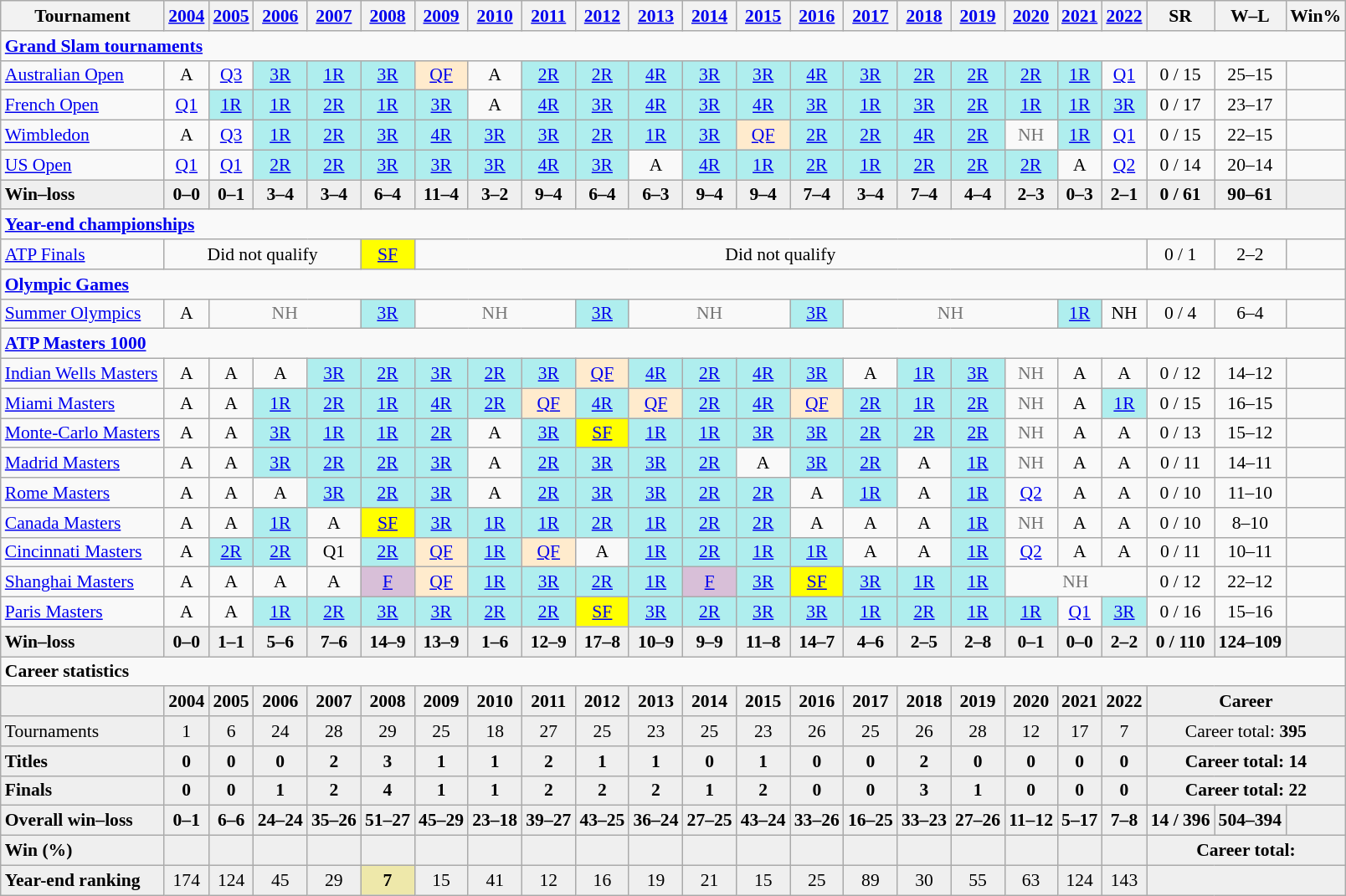<table class="wikitable nowrap" style=text-align:center;font-size:90%>
<tr>
<th>Tournament</th>
<th><a href='#'>2004</a></th>
<th><a href='#'>2005</a></th>
<th><a href='#'>2006</a></th>
<th><a href='#'>2007</a></th>
<th><a href='#'>2008</a></th>
<th><a href='#'>2009</a></th>
<th><a href='#'>2010</a></th>
<th><a href='#'>2011</a></th>
<th><a href='#'>2012</a></th>
<th><a href='#'>2013</a></th>
<th><a href='#'>2014</a></th>
<th><a href='#'>2015</a></th>
<th><a href='#'>2016</a></th>
<th><a href='#'>2017</a></th>
<th><a href='#'>2018</a></th>
<th><a href='#'>2019</a></th>
<th><a href='#'>2020</a></th>
<th><a href='#'>2021</a></th>
<th><a href='#'>2022</a></th>
<th>SR</th>
<th>W–L</th>
<th>Win%</th>
</tr>
<tr>
<td colspan="23" align="left"><a href='#'><strong>Grand Slam tournaments</strong></a></td>
</tr>
<tr>
<td align=left><a href='#'>Australian Open</a></td>
<td>A</td>
<td><a href='#'>Q3</a></td>
<td bgcolor=afeeee><a href='#'>3R</a></td>
<td bgcolor=afeeee><a href='#'>1R</a></td>
<td bgcolor=afeeee><a href='#'>3R</a></td>
<td bgcolor=ffebcd><a href='#'>QF</a></td>
<td>A</td>
<td bgcolor=afeeee><a href='#'>2R</a></td>
<td bgcolor=afeeee><a href='#'>2R</a></td>
<td bgcolor=afeeee><a href='#'>4R</a></td>
<td bgcolor=afeeee><a href='#'>3R</a></td>
<td bgcolor=afeeee><a href='#'>3R</a></td>
<td bgcolor=afeeee><a href='#'>4R</a></td>
<td bgcolor=afeeee><a href='#'>3R</a></td>
<td bgcolor=afeeee><a href='#'>2R</a></td>
<td bgcolor=afeeee><a href='#'>2R</a></td>
<td bgcolor=afeeee><a href='#'>2R</a></td>
<td bgcolor=afeeee><a href='#'>1R</a></td>
<td><a href='#'>Q1</a></td>
<td>0 / 15</td>
<td>25–15</td>
<td></td>
</tr>
<tr>
<td align=left><a href='#'>French Open</a></td>
<td><a href='#'>Q1</a></td>
<td bgcolor=afeeee><a href='#'>1R</a></td>
<td bgcolor=afeeee><a href='#'>1R</a></td>
<td bgcolor=afeeee><a href='#'>2R</a></td>
<td bgcolor=afeeee><a href='#'>1R</a></td>
<td bgcolor=afeeee><a href='#'>3R</a></td>
<td>A</td>
<td bgcolor=afeeee><a href='#'>4R</a></td>
<td bgcolor=afeeee><a href='#'>3R</a></td>
<td bgcolor=afeeee><a href='#'>4R</a></td>
<td bgcolor=afeeee><a href='#'>3R</a></td>
<td bgcolor=afeeee><a href='#'>4R</a></td>
<td bgcolor=afeeee><a href='#'>3R</a></td>
<td bgcolor=afeeee><a href='#'>1R</a></td>
<td bgcolor=afeeee><a href='#'>3R</a></td>
<td bgcolor=afeeee><a href='#'>2R</a></td>
<td bgcolor=afeeee><a href='#'>1R</a></td>
<td bgcolor=afeeee><a href='#'>1R</a></td>
<td bgcolor=afeeee><a href='#'>3R</a></td>
<td>0 / 17</td>
<td>23–17</td>
<td></td>
</tr>
<tr>
<td align=left><a href='#'>Wimbledon</a></td>
<td>A</td>
<td><a href='#'>Q3</a></td>
<td bgcolor=afeeee><a href='#'>1R</a></td>
<td bgcolor=afeeee><a href='#'>2R</a></td>
<td bgcolor=afeeee><a href='#'>3R</a></td>
<td bgcolor=afeeee><a href='#'>4R</a></td>
<td bgcolor=afeeee><a href='#'>3R</a></td>
<td bgcolor=afeeee><a href='#'>3R</a></td>
<td bgcolor=afeeee><a href='#'>2R</a></td>
<td bgcolor=afeeee><a href='#'>1R</a></td>
<td bgcolor=afeeee><a href='#'>3R</a></td>
<td bgcolor=ffebcd><a href='#'>QF</a></td>
<td bgcolor=afeeee><a href='#'>2R</a></td>
<td bgcolor=afeeee><a href='#'>2R</a></td>
<td bgcolor=afeeee><a href='#'>4R</a></td>
<td bgcolor=afeeee><a href='#'>2R</a></td>
<td style=color:#767676>NH</td>
<td bgcolor=afeeee><a href='#'>1R</a></td>
<td><a href='#'>Q1</a></td>
<td>0 / 15</td>
<td>22–15</td>
<td></td>
</tr>
<tr>
<td align=left><a href='#'>US Open</a></td>
<td><a href='#'>Q1</a></td>
<td><a href='#'>Q1</a></td>
<td bgcolor=afeeee><a href='#'>2R</a></td>
<td bgcolor=afeeee><a href='#'>2R</a></td>
<td bgcolor=afeeee><a href='#'>3R</a></td>
<td bgcolor=afeeee><a href='#'>3R</a></td>
<td bgcolor=afeeee><a href='#'>3R</a></td>
<td bgcolor=afeeee><a href='#'>4R</a></td>
<td bgcolor=afeeee><a href='#'>3R</a></td>
<td>A</td>
<td bgcolor=afeeee><a href='#'>4R</a></td>
<td bgcolor=afeeee><a href='#'>1R</a></td>
<td bgcolor=afeeee><a href='#'>2R</a></td>
<td bgcolor=afeeee><a href='#'>1R</a></td>
<td bgcolor=afeeee><a href='#'>2R</a></td>
<td bgcolor=afeeee><a href='#'>2R</a></td>
<td bgcolor=afeeee><a href='#'>2R</a></td>
<td>A</td>
<td><a href='#'>Q2</a></td>
<td>0 / 14</td>
<td>20–14</td>
<td></td>
</tr>
<tr style=background:#efefef;font-weight:bold>
<td style="text-align:left">Win–loss</td>
<td>0–0</td>
<td>0–1</td>
<td>3–4</td>
<td>3–4</td>
<td>6–4</td>
<td>11–4</td>
<td>3–2</td>
<td>9–4</td>
<td>6–4</td>
<td>6–3</td>
<td>9–4</td>
<td>9–4</td>
<td>7–4</td>
<td>3–4</td>
<td>7–4</td>
<td>4–4</td>
<td>2–3</td>
<td>0–3</td>
<td>2–1</td>
<td>0 / 61</td>
<td>90–61</td>
<td></td>
</tr>
<tr>
<td colspan="23" align="left"><strong><a href='#'>Year-end championships</a></strong></td>
</tr>
<tr>
<td align=left><a href='#'>ATP Finals</a></td>
<td colspan=4>Did not qualify</td>
<td bgcolor=yellow><a href='#'>SF</a></td>
<td colspan="14">Did not qualify</td>
<td>0 / 1</td>
<td>2–2</td>
<td></td>
</tr>
<tr>
<td colspan="23" align="left"><strong><a href='#'>Olympic Games</a></strong></td>
</tr>
<tr>
<td align=left><a href='#'>Summer Olympics</a></td>
<td>A</td>
<td colspan=3 style=color:#767676>NH</td>
<td bgcolor=afeeee><a href='#'>3R</a></td>
<td colspan=3 style=color:#767676>NH</td>
<td bgcolor=afeeee><a href='#'>3R</a></td>
<td colspan=3 style=color:#767676>NH</td>
<td bgcolor=afeeee><a href='#'>3R</a></td>
<td colspan=4 style=color:#767676>NH</td>
<td bgcolor=afeeee><a href='#'>1R</a></td>
<td>NH</td>
<td>0 / 4</td>
<td>6–4</td>
<td></td>
</tr>
<tr>
<td colspan="23" align="left"><strong><a href='#'>ATP Masters 1000</a></strong></td>
</tr>
<tr>
<td align=left><a href='#'>Indian Wells Masters</a></td>
<td>A</td>
<td>A</td>
<td>A</td>
<td bgcolor=afeeee><a href='#'>3R</a></td>
<td bgcolor=afeeee><a href='#'>2R</a></td>
<td bgcolor=afeeee><a href='#'>3R</a></td>
<td bgcolor=afeeee><a href='#'>2R</a></td>
<td bgcolor=afeeee><a href='#'>3R</a></td>
<td bgcolor=ffebcd><a href='#'>QF</a></td>
<td bgcolor=afeeee><a href='#'>4R</a></td>
<td bgcolor=afeeee><a href='#'>2R</a></td>
<td bgcolor=afeeee><a href='#'>4R</a></td>
<td bgcolor=afeeee><a href='#'>3R</a></td>
<td>A</td>
<td bgcolor=afeeee><a href='#'>1R</a></td>
<td bgcolor=afeeee><a href='#'>3R</a></td>
<td style=color:#767676>NH</td>
<td>A</td>
<td>A</td>
<td>0 / 12</td>
<td>14–12</td>
<td></td>
</tr>
<tr>
<td align=left><a href='#'>Miami Masters</a></td>
<td>A</td>
<td>A</td>
<td bgcolor=afeeee><a href='#'>1R</a></td>
<td bgcolor=afeeee><a href='#'>2R</a></td>
<td bgcolor=afeeee><a href='#'>1R</a></td>
<td bgcolor=afeeee><a href='#'>4R</a></td>
<td bgcolor=afeeee><a href='#'>2R</a></td>
<td bgcolor=ffebcd><a href='#'>QF</a></td>
<td bgcolor=afeeee><a href='#'>4R</a></td>
<td bgcolor=ffebcd><a href='#'>QF</a></td>
<td bgcolor=afeeee><a href='#'>2R</a></td>
<td bgcolor=afeeee><a href='#'>4R</a></td>
<td bgcolor=ffebcd><a href='#'>QF</a></td>
<td bgcolor=afeeee><a href='#'>2R</a></td>
<td bgcolor=afeeee><a href='#'>1R</a></td>
<td bgcolor=afeeee><a href='#'>2R</a></td>
<td style=color:#767676>NH</td>
<td>A</td>
<td bgcolor=afeeee><a href='#'>1R</a></td>
<td>0 / 15</td>
<td>16–15</td>
<td></td>
</tr>
<tr>
<td align=left><a href='#'>Monte-Carlo Masters</a></td>
<td>A</td>
<td>A</td>
<td bgcolor=afeeee><a href='#'>3R</a></td>
<td bgcolor=afeeee><a href='#'>1R</a></td>
<td bgcolor=afeeee><a href='#'>1R</a></td>
<td bgcolor=afeeee><a href='#'>2R</a></td>
<td>A</td>
<td bgcolor=afeeee><a href='#'>3R</a></td>
<td bgcolor=yellow><a href='#'>SF</a></td>
<td bgcolor=afeeee><a href='#'>1R</a></td>
<td bgcolor=afeeee><a href='#'>1R</a></td>
<td bgcolor=afeeee><a href='#'>3R</a></td>
<td bgcolor=afeeee><a href='#'>3R</a></td>
<td bgcolor=afeeee><a href='#'>2R</a></td>
<td bgcolor=afeeee><a href='#'>2R</a></td>
<td bgcolor=afeeee><a href='#'>2R</a></td>
<td style=color:#767676>NH</td>
<td>A</td>
<td>A</td>
<td>0 / 13</td>
<td>15–12</td>
<td></td>
</tr>
<tr>
<td align=left><a href='#'>Madrid Masters</a></td>
<td>A</td>
<td>A</td>
<td bgcolor=afeeee><a href='#'>3R</a></td>
<td bgcolor=afeeee><a href='#'>2R</a></td>
<td bgcolor=afeeee><a href='#'>2R</a></td>
<td bgcolor=afeeee><a href='#'>3R</a></td>
<td>A</td>
<td bgcolor=afeeee><a href='#'>2R</a></td>
<td bgcolor=afeeee><a href='#'>3R</a></td>
<td bgcolor=afeeee><a href='#'>3R</a></td>
<td bgcolor=afeeee><a href='#'>2R</a></td>
<td>A</td>
<td bgcolor=afeeee><a href='#'>3R</a></td>
<td bgcolor=afeeee><a href='#'>2R</a></td>
<td>A</td>
<td bgcolor=afeeee><a href='#'>1R</a></td>
<td style=color:#767676>NH</td>
<td>A</td>
<td>A</td>
<td>0 / 11</td>
<td>14–11</td>
<td></td>
</tr>
<tr>
<td align=left><a href='#'>Rome Masters</a></td>
<td>A</td>
<td>A</td>
<td>A</td>
<td bgcolor=afeeee><a href='#'>3R</a></td>
<td bgcolor=afeeee><a href='#'>2R</a></td>
<td bgcolor=afeeee><a href='#'>3R</a></td>
<td>A</td>
<td bgcolor=afeeee><a href='#'>2R</a></td>
<td bgcolor=afeeee><a href='#'>3R</a></td>
<td bgcolor=afeeee><a href='#'>3R</a></td>
<td bgcolor=afeeee><a href='#'>2R</a></td>
<td bgcolor=afeeee><a href='#'>2R</a></td>
<td>A</td>
<td bgcolor=afeeee><a href='#'>1R</a></td>
<td>A</td>
<td bgcolor=afeeee><a href='#'>1R</a></td>
<td><a href='#'>Q2</a></td>
<td>A</td>
<td>A</td>
<td>0 / 10</td>
<td>11–10</td>
<td></td>
</tr>
<tr>
<td align=left><a href='#'>Canada Masters</a></td>
<td>A</td>
<td>A</td>
<td bgcolor=afeeee><a href='#'>1R</a></td>
<td>A</td>
<td bgcolor=yellow><a href='#'>SF</a></td>
<td bgcolor=afeeee><a href='#'>3R</a></td>
<td bgcolor=afeeee><a href='#'>1R</a></td>
<td bgcolor=afeeee><a href='#'>1R</a></td>
<td bgcolor=afeeee><a href='#'>2R</a></td>
<td bgcolor=afeeee><a href='#'>1R</a></td>
<td bgcolor=afeeee><a href='#'>2R</a></td>
<td bgcolor=afeeee><a href='#'>2R</a></td>
<td>A</td>
<td>A</td>
<td>A</td>
<td bgcolor=afeeee><a href='#'>1R</a></td>
<td style=color:#767676>NH</td>
<td>A</td>
<td>A</td>
<td>0 / 10</td>
<td>8–10</td>
<td></td>
</tr>
<tr>
<td align=left><a href='#'>Cincinnati Masters</a></td>
<td>A</td>
<td bgcolor=afeeee><a href='#'>2R</a></td>
<td bgcolor=afeeee><a href='#'>2R</a></td>
<td>Q1</td>
<td bgcolor=afeeee><a href='#'>2R</a></td>
<td bgcolor=ffebcd><a href='#'>QF</a></td>
<td bgcolor=afeeee><a href='#'>1R</a></td>
<td bgcolor=ffebcd><a href='#'>QF</a></td>
<td>A</td>
<td bgcolor=afeeee><a href='#'>1R</a></td>
<td bgcolor=afeeee><a href='#'>2R</a></td>
<td bgcolor=afeeee><a href='#'>1R</a></td>
<td bgcolor=afeeee><a href='#'>1R</a></td>
<td>A</td>
<td>A</td>
<td bgcolor=afeeee><a href='#'>1R</a></td>
<td><a href='#'>Q2</a></td>
<td>A</td>
<td>A</td>
<td>0 / 11</td>
<td>10–11</td>
<td></td>
</tr>
<tr>
<td align=left><a href='#'>Shanghai Masters</a></td>
<td>A</td>
<td>A</td>
<td>A</td>
<td>A</td>
<td bgcolor=D8BFD8><a href='#'>F</a></td>
<td bgcolor=ffebcd><a href='#'>QF</a></td>
<td bgcolor=afeeee><a href='#'>1R</a></td>
<td bgcolor=afeeee><a href='#'>3R</a></td>
<td bgcolor=afeeee><a href='#'>2R</a></td>
<td bgcolor=afeeee><a href='#'>1R</a></td>
<td bgcolor=thistle><a href='#'>F</a></td>
<td bgcolor=afeeee><a href='#'>3R</a></td>
<td bgcolor=yellow><a href='#'>SF</a></td>
<td bgcolor=afeeee><a href='#'>3R</a></td>
<td bgcolor=afeeee><a href='#'>1R</a></td>
<td bgcolor=afeeee><a href='#'>1R</a></td>
<td colspan="3" style="color:#767676">NH</td>
<td>0 / 12</td>
<td>22–12</td>
<td></td>
</tr>
<tr>
<td align=left><a href='#'>Paris Masters</a></td>
<td>A</td>
<td>A</td>
<td bgcolor=afeeee><a href='#'>1R</a></td>
<td bgcolor=afeeee><a href='#'>2R</a></td>
<td bgcolor=afeeee><a href='#'>3R</a></td>
<td bgcolor=afeeee><a href='#'>3R</a></td>
<td bgcolor=afeeee><a href='#'>2R</a></td>
<td bgcolor=afeeee><a href='#'>2R</a></td>
<td bgcolor=yellow><a href='#'>SF</a></td>
<td bgcolor=afeeee><a href='#'>3R</a></td>
<td bgcolor=afeeee><a href='#'>2R</a></td>
<td bgcolor=afeeee><a href='#'>3R</a></td>
<td bgcolor=afeeee><a href='#'>3R</a></td>
<td bgcolor=afeeee><a href='#'>1R</a></td>
<td bgcolor=afeeee><a href='#'>2R</a></td>
<td bgcolor=afeeee><a href='#'>1R</a></td>
<td bgcolor=afeeee><a href='#'>1R</a></td>
<td><a href='#'>Q1</a></td>
<td bgcolor=afeeee><a href='#'>3R</a></td>
<td>0 / 16</td>
<td>15–16</td>
<td></td>
</tr>
<tr style=font-weight:bold;background:#efefef>
<td style="text-align:left">Win–loss</td>
<td>0–0</td>
<td>1–1</td>
<td>5–6</td>
<td>7–6</td>
<td>14–9</td>
<td>13–9</td>
<td>1–6</td>
<td>12–9</td>
<td>17–8</td>
<td>10–9</td>
<td>9–9</td>
<td>11–8</td>
<td>14–7</td>
<td>4–6</td>
<td>2–5</td>
<td>2–8</td>
<td>0–1</td>
<td>0–0</td>
<td>2–2</td>
<td>0 / 110</td>
<td>124–109</td>
<td></td>
</tr>
<tr>
<td colspan="23" align="left"><strong>Career statistics</strong></td>
</tr>
<tr style=background:#efefef;font-weight:bold>
<td></td>
<td>2004</td>
<td>2005</td>
<td>2006</td>
<td>2007</td>
<td>2008</td>
<td>2009</td>
<td>2010</td>
<td>2011</td>
<td>2012</td>
<td>2013</td>
<td>2014</td>
<td>2015</td>
<td>2016</td>
<td>2017</td>
<td>2018</td>
<td>2019</td>
<td>2020</td>
<td>2021</td>
<td>2022</td>
<td colspan="3">Career</td>
</tr>
<tr bgcolor=efefef>
<td style="text-align:left">Tournaments</td>
<td>1</td>
<td>6</td>
<td>24</td>
<td>28</td>
<td>29</td>
<td>25</td>
<td>18</td>
<td>27</td>
<td>25</td>
<td>23</td>
<td>25</td>
<td>23</td>
<td>26</td>
<td>25</td>
<td>26</td>
<td>28</td>
<td>12</td>
<td>17</td>
<td>7</td>
<td colspan="3">Career total: <strong>395</strong></td>
</tr>
<tr style=background:#efefef;font-weight:bold>
<td style="text-align:left">Titles</td>
<td>0</td>
<td>0</td>
<td>0</td>
<td>2</td>
<td>3</td>
<td>1</td>
<td>1</td>
<td>2</td>
<td>1</td>
<td>1</td>
<td>0</td>
<td>1</td>
<td>0</td>
<td>0</td>
<td>2</td>
<td>0</td>
<td>0</td>
<td>0</td>
<td>0</td>
<td colspan="3">Career total: 14</td>
</tr>
<tr style=background:#efefef;font-weight:bold>
<td style="text-align:left">Finals</td>
<td>0</td>
<td>0</td>
<td>1</td>
<td>2</td>
<td>4</td>
<td>1</td>
<td>1</td>
<td>2</td>
<td>2</td>
<td>2</td>
<td>1</td>
<td>2</td>
<td>0</td>
<td>0</td>
<td>3</td>
<td>1</td>
<td>0</td>
<td>0</td>
<td>0</td>
<td colspan="3">Career total: 22</td>
</tr>
<tr style=background:#efefef;font-weight:bold>
<td style="text-align:left">Overall win–loss</td>
<td>0–1</td>
<td>6–6</td>
<td>24–24</td>
<td>35–26</td>
<td>51–27</td>
<td>45–29</td>
<td>23–18</td>
<td>39–27</td>
<td>43–25</td>
<td>36–24</td>
<td>27–25</td>
<td>43–24</td>
<td>33–26</td>
<td>16–25</td>
<td>33–23</td>
<td>27–26</td>
<td>11–12</td>
<td>5–17</td>
<td>7–8</td>
<td>14 / 396</td>
<td>504–394</td>
<td></td>
</tr>
<tr style=background:#efefef;font-weight:bold>
<td style="text-align:left">Win (%)</td>
<td></td>
<td></td>
<td></td>
<td></td>
<td></td>
<td></td>
<td></td>
<td></td>
<td></td>
<td></td>
<td></td>
<td></td>
<td></td>
<td></td>
<td></td>
<td></td>
<td></td>
<td></td>
<td></td>
<td colspan="3">Career total: </td>
</tr>
<tr bgcolor=efefef>
<td align=left><strong>Year-end ranking</strong></td>
<td>174</td>
<td>124</td>
<td>45</td>
<td>29</td>
<td bgcolor=eee8aa><strong>7</strong></td>
<td>15</td>
<td>41</td>
<td>12</td>
<td>16</td>
<td>19</td>
<td>21</td>
<td>15</td>
<td>25</td>
<td>89</td>
<td>30</td>
<td>55</td>
<td>63</td>
<td>124</td>
<td>143</td>
<td colspan=3></td>
</tr>
</table>
